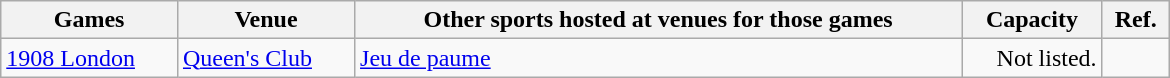<table class="wikitable sortable" width=780px>
<tr>
<th>Games</th>
<th>Venue</th>
<th>Other sports hosted at venues for those games</th>
<th>Capacity</th>
<th>Ref.</th>
</tr>
<tr>
<td><a href='#'>1908 London</a></td>
<td><a href='#'>Queen's Club</a></td>
<td><a href='#'>Jeu de paume</a></td>
<td align="right">Not listed.</td>
<td align=center></td>
</tr>
</table>
